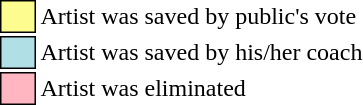<table class="toccolours"style="font-size: 100%">
<tr>
<td style="background:#fdfc8f; border:1px solid black">     </td>
<td>Artist was saved by public's vote</td>
</tr>
<tr>
<td style="background:#b0e0e6; border:1px solid black">     </td>
<td>Artist was saved by his/her coach</td>
</tr>
<tr>
<td style="background:lightpink; border:1px solid black">     </td>
<td>Artist was eliminated</td>
</tr>
</table>
